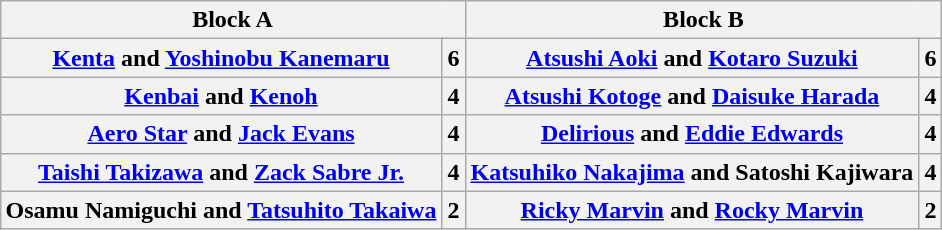<table class="wikitable" style="margin: 1em auto 1em auto">
<tr>
<th colspan="2">Block A</th>
<th colspan="2">Block B</th>
</tr>
<tr>
<th><a href='#'>Kenta</a> and <a href='#'>Yoshinobu Kanemaru</a> </th>
<th>6</th>
<th><a href='#'>Atsushi Aoki</a> and <a href='#'>Kotaro Suzuki</a></th>
<th>6</th>
</tr>
<tr>
<th><a href='#'>Kenbai</a> and <a href='#'>Kenoh</a></th>
<th>4</th>
<th><a href='#'>Atsushi Kotoge</a> and <a href='#'>Daisuke Harada</a></th>
<th>4</th>
</tr>
<tr>
<th><a href='#'>Aero Star</a> and <a href='#'>Jack Evans</a></th>
<th>4</th>
<th><a href='#'>Delirious</a> and <a href='#'>Eddie Edwards</a></th>
<th>4</th>
</tr>
<tr>
<th><a href='#'>Taishi Takizawa</a> and <a href='#'>Zack Sabre Jr.</a></th>
<th>4</th>
<th><a href='#'>Katsuhiko Nakajima</a> and Satoshi Kajiwara</th>
<th>4</th>
</tr>
<tr>
<th>Osamu Namiguchi and <a href='#'>Tatsuhito Takaiwa</a></th>
<th>2</th>
<th><a href='#'>Ricky Marvin</a> and <a href='#'>Rocky Marvin</a></th>
<th>2</th>
</tr>
</table>
